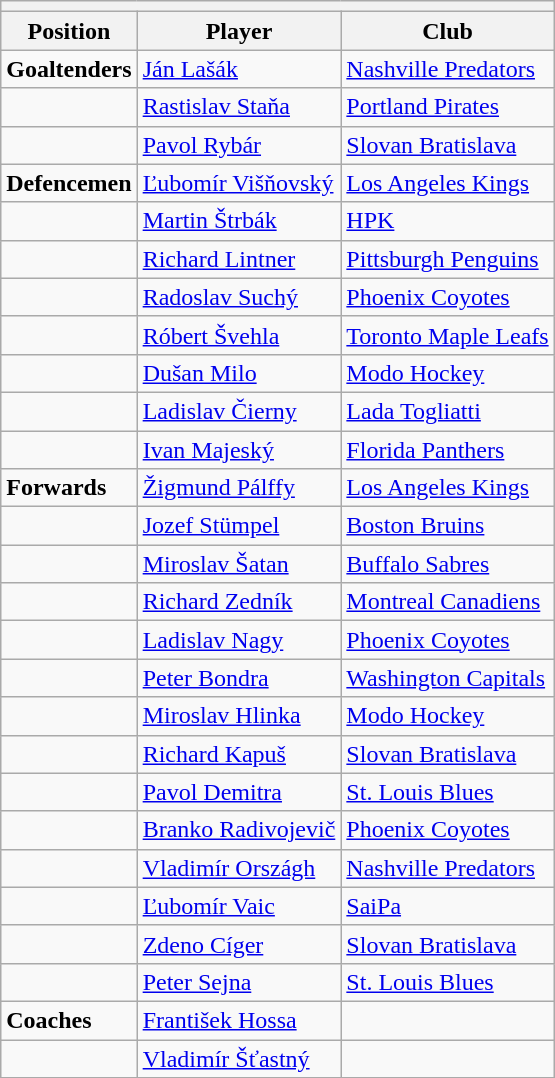<table class=wikitable>
<tr>
<th colspan="7"></th>
</tr>
<tr>
<th>Position</th>
<th>Player</th>
<th>Club</th>
</tr>
<tr>
<td><strong>Goaltenders</strong></td>
<td><a href='#'>Ján Lašák</a></td>
<td><a href='#'>Nashville Predators</a></td>
</tr>
<tr>
<td></td>
<td><a href='#'>Rastislav Staňa</a></td>
<td><a href='#'>Portland Pirates</a></td>
</tr>
<tr>
<td></td>
<td><a href='#'>Pavol Rybár</a></td>
<td><a href='#'>Slovan Bratislava</a></td>
</tr>
<tr>
<td><strong>Defencemen</strong></td>
<td><a href='#'>Ľubomír Višňovský</a></td>
<td><a href='#'>Los Angeles Kings</a></td>
</tr>
<tr>
<td></td>
<td><a href='#'>Martin Štrbák</a></td>
<td><a href='#'>HPK</a></td>
</tr>
<tr>
<td></td>
<td><a href='#'>Richard Lintner</a></td>
<td><a href='#'>Pittsburgh Penguins</a></td>
</tr>
<tr>
<td></td>
<td><a href='#'>Radoslav Suchý</a></td>
<td><a href='#'>Phoenix Coyotes</a></td>
</tr>
<tr>
<td></td>
<td><a href='#'>Róbert Švehla</a></td>
<td><a href='#'>Toronto Maple Leafs</a></td>
</tr>
<tr>
<td></td>
<td><a href='#'>Dušan Milo</a></td>
<td><a href='#'>Modo Hockey</a></td>
</tr>
<tr>
<td></td>
<td><a href='#'>Ladislav Čierny</a></td>
<td><a href='#'>Lada Togliatti</a></td>
</tr>
<tr>
<td></td>
<td><a href='#'>Ivan Majeský</a></td>
<td><a href='#'>Florida Panthers</a></td>
</tr>
<tr>
<td><strong>Forwards</strong></td>
<td><a href='#'>Žigmund Pálffy</a></td>
<td><a href='#'>Los Angeles Kings</a></td>
</tr>
<tr>
<td></td>
<td><a href='#'>Jozef Stümpel</a></td>
<td><a href='#'>Boston Bruins</a></td>
</tr>
<tr>
<td></td>
<td><a href='#'>Miroslav Šatan</a></td>
<td><a href='#'>Buffalo Sabres</a></td>
</tr>
<tr>
<td></td>
<td><a href='#'>Richard Zedník</a></td>
<td><a href='#'>Montreal Canadiens</a></td>
</tr>
<tr>
<td></td>
<td><a href='#'>Ladislav Nagy</a></td>
<td><a href='#'>Phoenix Coyotes</a></td>
</tr>
<tr>
<td></td>
<td><a href='#'>Peter Bondra</a></td>
<td><a href='#'>Washington Capitals</a></td>
</tr>
<tr>
<td></td>
<td><a href='#'>Miroslav Hlinka</a></td>
<td><a href='#'>Modo Hockey</a></td>
</tr>
<tr>
<td></td>
<td><a href='#'>Richard Kapuš</a></td>
<td><a href='#'>Slovan Bratislava</a></td>
</tr>
<tr>
<td></td>
<td><a href='#'>Pavol Demitra</a></td>
<td><a href='#'>St. Louis Blues</a></td>
</tr>
<tr>
<td></td>
<td><a href='#'>Branko Radivojevič</a></td>
<td><a href='#'>Phoenix Coyotes</a></td>
</tr>
<tr>
<td></td>
<td><a href='#'>Vladimír Országh</a></td>
<td><a href='#'>Nashville Predators</a></td>
</tr>
<tr>
<td></td>
<td><a href='#'>Ľubomír Vaic</a></td>
<td><a href='#'>SaiPa</a></td>
</tr>
<tr>
<td></td>
<td><a href='#'>Zdeno Cíger</a></td>
<td><a href='#'>Slovan Bratislava</a></td>
</tr>
<tr>
<td></td>
<td><a href='#'>Peter Sejna</a></td>
<td><a href='#'>St. Louis Blues</a></td>
</tr>
<tr>
<td><strong>Coaches</strong></td>
<td><a href='#'>František Hossa</a></td>
<td></td>
</tr>
<tr>
<td></td>
<td><a href='#'>Vladimír Šťastný</a></td>
<td></td>
</tr>
<tr>
</tr>
</table>
